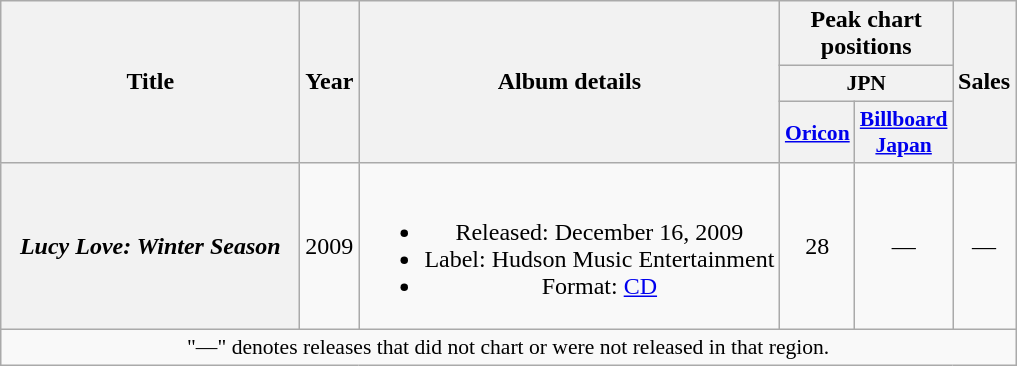<table class="wikitable plainrowheaders" style="text-align:center;">
<tr>
<th scope="col" rowspan="3" style="width:12em;">Title</th>
<th scope="col" rowspan="3">Year</th>
<th scope="col" rowspan="3">Album details</th>
<th scope="col" colspan="2">Peak chart positions</th>
<th scope="col" rowspan="3">Sales</th>
</tr>
<tr>
<th scope="col" style="width:3em;font-size:90%;" colspan="2">JPN</th>
</tr>
<tr>
<th scope="col" style="width:3em;font-size:90%;"><a href='#'>Oricon</a></th>
<th scope="col" style="width:3em;font-size:90%;"><a href='#'>Billboard Japan</a></th>
</tr>
<tr>
<th scope="row"><em>Lucy Love: Winter Season</em></th>
<td>2009</td>
<td><br><ul><li>Released: December 16, 2009</li><li>Label: Hudson Music Entertainment</li><li>Format: <a href='#'>CD</a></li></ul></td>
<td>28</td>
<td>—</td>
<td>—</td>
</tr>
<tr>
<td colspan="6" style="font-size:90%;">"—" denotes releases that did not chart or were not released in that region.</td>
</tr>
</table>
